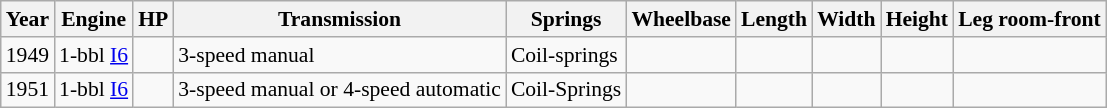<table class="wikitable" style="font-size: 90%;">
<tr>
<th>Year</th>
<th>Engine</th>
<th>HP</th>
<th>Transmission</th>
<th>Springs</th>
<th>Wheelbase</th>
<th>Length</th>
<th>Width</th>
<th>Height</th>
<th>Leg room-front</th>
</tr>
<tr>
<td>1949</td>
<td> 1-bbl <a href='#'>I6</a></td>
<td></td>
<td>3-speed manual</td>
<td>Coil-springs</td>
<td></td>
<td></td>
<td></td>
<td></td>
<td></td>
</tr>
<tr>
<td>1951</td>
<td> 1-bbl <a href='#'>I6</a></td>
<td></td>
<td>3-speed manual or 4-speed automatic</td>
<td>Coil-Springs</td>
<td></td>
<td></td>
<td></td>
<td></td>
<td></td>
</tr>
</table>
